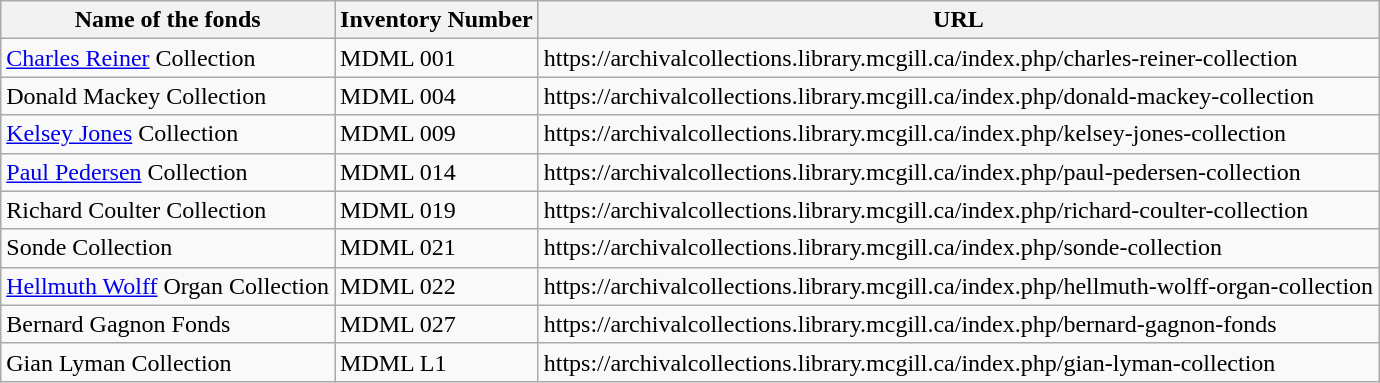<table class="wikitable">
<tr>
<th>Name of the fonds</th>
<th>Inventory Number</th>
<th>URL</th>
</tr>
<tr>
<td><a href='#'>Charles Reiner</a> Collection</td>
<td>MDML 001</td>
<td>https://archivalcollections.library.mcgill.ca/index.php/charles-reiner-collection</td>
</tr>
<tr>
<td>Donald Mackey Collection</td>
<td>MDML 004</td>
<td>https://archivalcollections.library.mcgill.ca/index.php/donald-mackey-collection</td>
</tr>
<tr>
<td><a href='#'>Kelsey Jones</a> Collection</td>
<td>MDML 009</td>
<td>https://archivalcollections.library.mcgill.ca/index.php/kelsey-jones-collection</td>
</tr>
<tr>
<td><a href='#'>Paul Pedersen</a> Collection</td>
<td>MDML 014</td>
<td>https://archivalcollections.library.mcgill.ca/index.php/paul-pedersen-collection</td>
</tr>
<tr>
<td>Richard Coulter Collection</td>
<td>MDML 019</td>
<td>https://archivalcollections.library.mcgill.ca/index.php/richard-coulter-collection</td>
</tr>
<tr>
<td>Sonde Collection</td>
<td>MDML 021</td>
<td>https://archivalcollections.library.mcgill.ca/index.php/sonde-collection</td>
</tr>
<tr>
<td><a href='#'>Hellmuth Wolff</a> Organ Collection</td>
<td>MDML 022</td>
<td>https://archivalcollections.library.mcgill.ca/index.php/hellmuth-wolff-organ-collection</td>
</tr>
<tr>
<td>Bernard Gagnon Fonds</td>
<td>MDML 027</td>
<td>https://archivalcollections.library.mcgill.ca/index.php/bernard-gagnon-fonds</td>
</tr>
<tr>
<td>Gian Lyman Collection</td>
<td>MDML L1</td>
<td>https://archivalcollections.library.mcgill.ca/index.php/gian-lyman-collection</td>
</tr>
</table>
